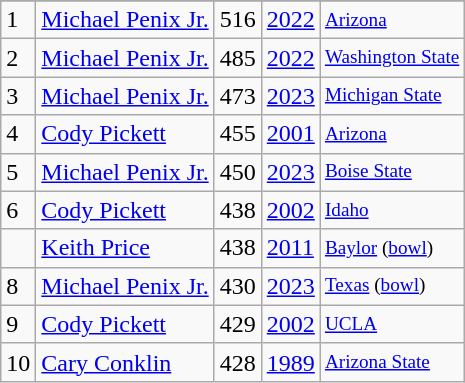<table class="wikitable">
<tr>
</tr>
<tr>
<td>1</td>
<td><a href='#'>Michael Penix Jr.</a></td>
<td>516</td>
<td><a href='#'>2022</a></td>
<td style="font-size:80%;"><a href='#'>Arizona</a></td>
</tr>
<tr>
<td>2</td>
<td><a href='#'>Michael Penix Jr.</a></td>
<td>485</td>
<td><a href='#'>2022</a></td>
<td style="font-size:80%;"><a href='#'>Washington State</a></td>
</tr>
<tr>
<td>3</td>
<td><a href='#'>Michael Penix Jr.</a></td>
<td>473</td>
<td><a href='#'>2023</a></td>
<td style="font-size:80%;"><a href='#'>Michigan State</a></td>
</tr>
<tr>
<td>4</td>
<td><a href='#'>Cody Pickett</a></td>
<td>455</td>
<td><a href='#'>2001</a></td>
<td style="font-size:80%;"><a href='#'>Arizona</a></td>
</tr>
<tr>
<td>5</td>
<td><a href='#'>Michael Penix Jr.</a></td>
<td>450</td>
<td><a href='#'>2023</a></td>
<td style="font-size:80%;"><a href='#'>Boise State</a></td>
</tr>
<tr>
<td>6</td>
<td><a href='#'>Cody Pickett</a></td>
<td>438</td>
<td><a href='#'>2002</a></td>
<td style="font-size:80%;"><a href='#'>Idaho</a></td>
</tr>
<tr>
<td></td>
<td><a href='#'>Keith Price</a></td>
<td>438</td>
<td><a href='#'>2011</a></td>
<td style="font-size:80%;"><a href='#'>Baylor</a> (<a href='#'>bowl</a>)</td>
</tr>
<tr>
<td>8</td>
<td><a href='#'>Michael Penix Jr.</a></td>
<td>430</td>
<td><a href='#'>2023</a></td>
<td style="font-size:80%;"><a href='#'>Texas</a> (<a href='#'>bowl</a>)</td>
</tr>
<tr>
<td>9</td>
<td><a href='#'>Cody Pickett</a></td>
<td>429</td>
<td><a href='#'>2002</a></td>
<td style="font-size:80%;"><a href='#'>UCLA</a></td>
</tr>
<tr>
<td>10</td>
<td><a href='#'>Cary Conklin</a></td>
<td>428</td>
<td><a href='#'>1989</a></td>
<td style="font-size:80%;"><a href='#'>Arizona State</a></td>
</tr>
</table>
